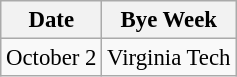<table class="wikitable" style="font-size:95%;">
<tr>
<th>Date</th>
<th colspan="3">Bye Week</th>
</tr>
<tr>
<td>October 2</td>
<td>Virginia Tech</td>
</tr>
</table>
